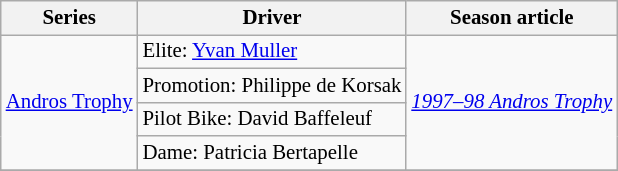<table class="wikitable" style="font-size: 87%;">
<tr>
<th>Series</th>
<th>Driver</th>
<th>Season article</th>
</tr>
<tr>
<td rowspan=4><a href='#'>Andros Trophy</a></td>
<td>Elite:  <a href='#'>Yvan Muller</a></td>
<td rowspan=4><em><a href='#'>1997–98 Andros Trophy</a></em></td>
</tr>
<tr>
<td>Promotion:  Philippe de Korsak</td>
</tr>
<tr>
<td>Pilot Bike:  David Baffeleuf</td>
</tr>
<tr>
<td>Dame:  Patricia Bertapelle</td>
</tr>
<tr>
</tr>
</table>
